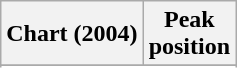<table class="wikitable sortable">
<tr>
<th>Chart (2004)</th>
<th>Peak<br>position</th>
</tr>
<tr>
</tr>
<tr>
</tr>
</table>
